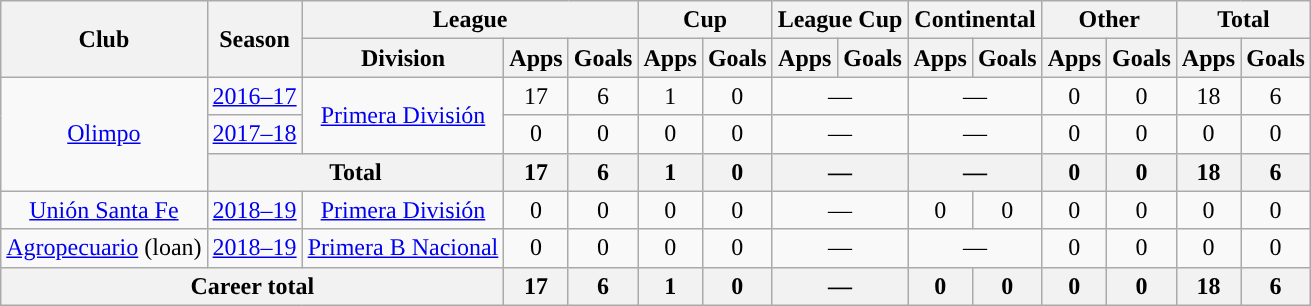<table class="wikitable" style="text-align:center">
<tr>
<th rowspan="2">Club</th>
<th rowspan="2">Season</th>
<th colspan="3">League</th>
<th colspan="2">Cup</th>
<th colspan="2">League Cup</th>
<th colspan="2">Continental</th>
<th colspan="2">Other</th>
<th colspan="2">Total</th>
</tr>
<tr>
<th>Division</th>
<th>Apps</th>
<th>Goals</th>
<th>Apps</th>
<th>Goals</th>
<th>Apps</th>
<th>Goals</th>
<th>Apps</th>
<th>Goals</th>
<th>Apps</th>
<th>Goals</th>
<th>Apps</th>
<th>Goals</th>
</tr>
<tr>
<td rowspan="3"><a href='#'>Olimpo</a></td>
<td><a href='#'>2016–17</a></td>
<td rowspan="2"><a href='#'>Primera División</a></td>
<td>17</td>
<td>6</td>
<td>1</td>
<td>0</td>
<td colspan="2">—</td>
<td colspan="2">—</td>
<td>0</td>
<td>0</td>
<td>18</td>
<td>6</td>
</tr>
<tr>
<td><a href='#'>2017–18</a></td>
<td>0</td>
<td>0</td>
<td>0</td>
<td>0</td>
<td colspan="2">—</td>
<td colspan="2">—</td>
<td>0</td>
<td>0</td>
<td>0</td>
<td>0</td>
</tr>
<tr>
<th colspan="2">Total</th>
<th>17</th>
<th>6</th>
<th>1</th>
<th>0</th>
<th colspan="2">—</th>
<th colspan="2">—</th>
<th>0</th>
<th>0</th>
<th>18</th>
<th>6</th>
</tr>
<tr>
<td rowspan="1"><a href='#'>Unión Santa Fe</a></td>
<td><a href='#'>2018–19</a></td>
<td rowspan="1"><a href='#'>Primera División</a></td>
<td>0</td>
<td>0</td>
<td>0</td>
<td>0</td>
<td colspan="2">—</td>
<td>0</td>
<td>0</td>
<td>0</td>
<td>0</td>
<td>0</td>
<td>0</td>
</tr>
<tr>
<td rowspan="1"><a href='#'>Agropecuario</a> (loan)</td>
<td><a href='#'>2018–19</a></td>
<td rowspan="1"><a href='#'>Primera B Nacional</a></td>
<td>0</td>
<td>0</td>
<td>0</td>
<td>0</td>
<td colspan="2">—</td>
<td colspan="2">—</td>
<td>0</td>
<td>0</td>
<td>0</td>
<td>0</td>
</tr>
<tr>
<th colspan="3">Career total</th>
<th>17</th>
<th>6</th>
<th>1</th>
<th>0</th>
<th colspan="2">—</th>
<th>0</th>
<th>0</th>
<th>0</th>
<th>0</th>
<th>18</th>
<th>6</th>
</tr>
</table>
